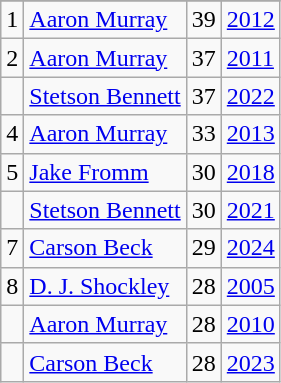<table class="wikitable">
<tr>
</tr>
<tr>
<td>1</td>
<td><a href='#'>Aaron Murray</a></td>
<td><abbr>39</abbr></td>
<td><a href='#'>2012</a></td>
</tr>
<tr>
<td>2</td>
<td><a href='#'>Aaron Murray</a></td>
<td><abbr>37</abbr></td>
<td><a href='#'>2011</a></td>
</tr>
<tr>
<td></td>
<td><a href='#'>Stetson Bennett</a></td>
<td><abbr>37</abbr></td>
<td><a href='#'>2022</a></td>
</tr>
<tr>
<td>4</td>
<td><a href='#'>Aaron Murray</a></td>
<td><abbr>33</abbr></td>
<td><a href='#'>2013</a></td>
</tr>
<tr>
<td>5</td>
<td><a href='#'>Jake Fromm</a></td>
<td><abbr>30</abbr></td>
<td><a href='#'>2018</a></td>
</tr>
<tr>
<td></td>
<td><a href='#'>Stetson Bennett</a></td>
<td><abbr>30</abbr></td>
<td><a href='#'>2021</a></td>
</tr>
<tr>
<td>7</td>
<td><a href='#'>Carson Beck</a></td>
<td><abbr>29</abbr></td>
<td><a href='#'>2024</a></td>
</tr>
<tr>
<td>8</td>
<td><a href='#'>D. J. Shockley</a></td>
<td><abbr>28</abbr></td>
<td><a href='#'>2005</a></td>
</tr>
<tr>
<td></td>
<td><a href='#'>Aaron Murray</a></td>
<td><abbr>28</abbr></td>
<td><a href='#'>2010</a></td>
</tr>
<tr>
<td></td>
<td><a href='#'>Carson Beck</a></td>
<td><abbr>28</abbr></td>
<td><a href='#'>2023</a></td>
</tr>
</table>
